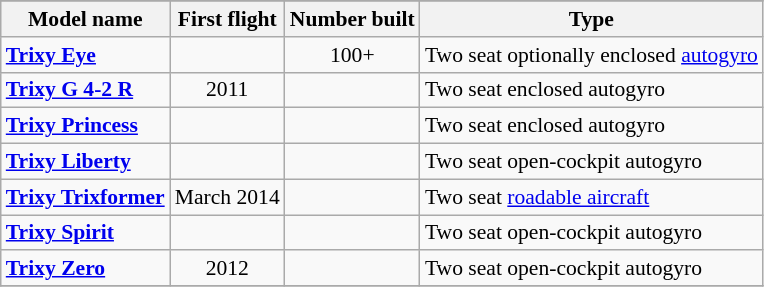<table class="wikitable" align=center style="font-size:90%;">
<tr>
</tr>
<tr style="background:#efefef;">
<th>Model name</th>
<th>First flight</th>
<th>Number built</th>
<th>Type</th>
</tr>
<tr>
<td align=left><strong><a href='#'>Trixy Eye</a></strong></td>
<td align=center></td>
<td align=center>100+</td>
<td align=left>Two seat optionally enclosed <a href='#'>autogyro</a></td>
</tr>
<tr>
<td align=left><strong><a href='#'>Trixy G 4-2 R</a></strong></td>
<td align=center>2011</td>
<td align=center></td>
<td align=left>Two seat enclosed autogyro</td>
</tr>
<tr>
<td align=left><strong><a href='#'>Trixy Princess</a></strong></td>
<td align=center></td>
<td align=center></td>
<td align=left>Two seat enclosed autogyro</td>
</tr>
<tr>
<td align=left><strong><a href='#'>Trixy Liberty</a></strong></td>
<td align=center></td>
<td align=center></td>
<td align=left>Two seat open-cockpit autogyro</td>
</tr>
<tr>
<td align=left><strong><a href='#'>Trixy Trixformer</a></strong></td>
<td align=center>March 2014</td>
<td align=center></td>
<td align=left>Two seat <a href='#'>roadable aircraft</a></td>
</tr>
<tr>
<td align=left><strong><a href='#'>Trixy Spirit</a></strong></td>
<td align=center></td>
<td align=center></td>
<td align=left>Two seat open-cockpit autogyro</td>
</tr>
<tr>
<td align=left><strong><a href='#'>Trixy Zero</a></strong></td>
<td align=center>2012</td>
<td align=center></td>
<td align=left>Two seat open-cockpit autogyro</td>
</tr>
<tr>
</tr>
</table>
